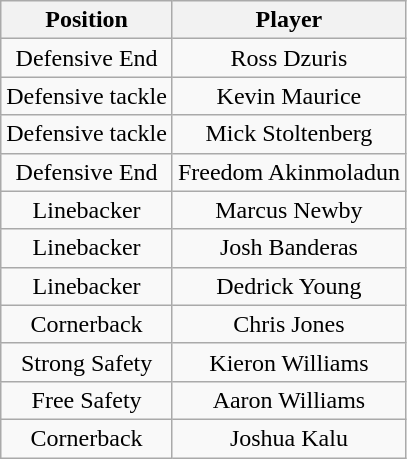<table class="wikitable" style="text-align: center;">
<tr>
<th>Position</th>
<th>Player</th>
</tr>
<tr>
<td>Defensive End</td>
<td>Ross Dzuris</td>
</tr>
<tr>
<td>Defensive tackle</td>
<td>Kevin Maurice</td>
</tr>
<tr>
<td>Defensive tackle</td>
<td>Mick Stoltenberg</td>
</tr>
<tr>
<td>Defensive End</td>
<td>Freedom Akinmoladun</td>
</tr>
<tr>
<td>Linebacker</td>
<td>Marcus Newby</td>
</tr>
<tr>
<td>Linebacker</td>
<td>Josh Banderas</td>
</tr>
<tr>
<td>Linebacker</td>
<td>Dedrick Young</td>
</tr>
<tr>
<td>Cornerback</td>
<td>Chris Jones</td>
</tr>
<tr>
<td>Strong Safety</td>
<td>Kieron Williams</td>
</tr>
<tr>
<td>Free Safety</td>
<td>Aaron Williams</td>
</tr>
<tr>
<td>Cornerback</td>
<td>Joshua Kalu</td>
</tr>
</table>
